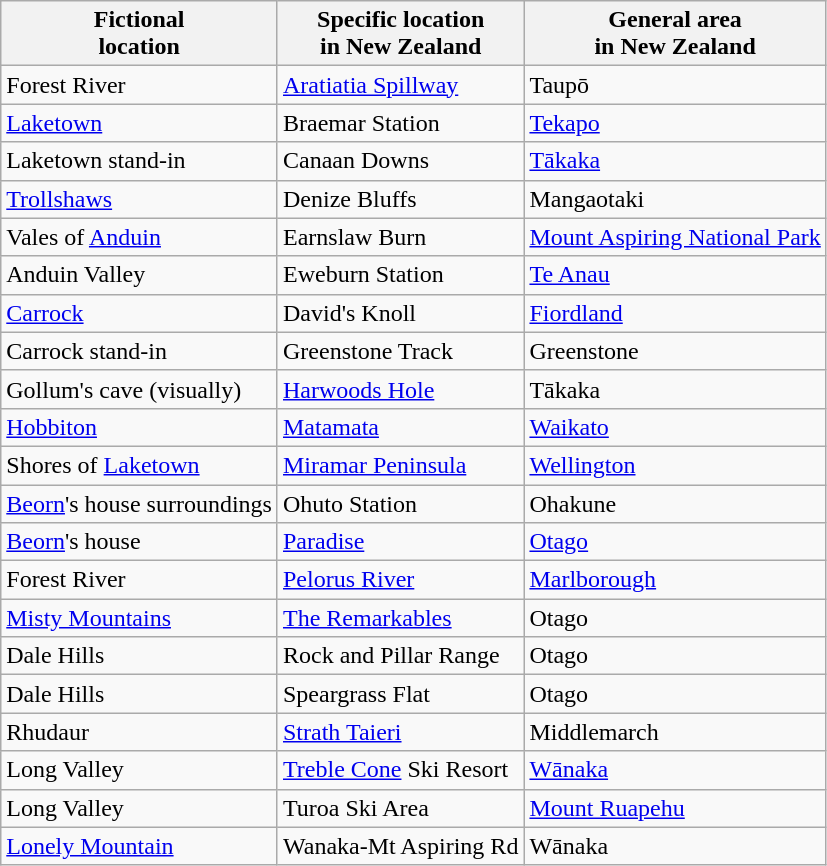<table class="wikitable">
<tr>
<th>Fictional<br>location</th>
<th>Specific location<br>in New Zealand</th>
<th>General area<br>in New Zealand</th>
</tr>
<tr>
<td>Forest River</td>
<td><a href='#'>Aratiatia Spillway</a></td>
<td>Taupō</td>
</tr>
<tr>
<td><a href='#'>Laketown</a></td>
<td>Braemar Station</td>
<td><a href='#'>Tekapo</a></td>
</tr>
<tr>
<td>Laketown stand-in</td>
<td>Canaan Downs</td>
<td><a href='#'>Tākaka</a></td>
</tr>
<tr>
<td><a href='#'>Trollshaws</a></td>
<td>Denize Bluffs</td>
<td>Mangaotaki</td>
</tr>
<tr>
<td>Vales of <a href='#'>Anduin</a></td>
<td>Earnslaw Burn</td>
<td><a href='#'>Mount Aspiring National Park</a></td>
</tr>
<tr>
<td>Anduin Valley</td>
<td>Eweburn Station</td>
<td><a href='#'>Te Anau</a></td>
</tr>
<tr>
<td><a href='#'>Carrock</a></td>
<td>David's Knoll</td>
<td><a href='#'>Fiordland</a></td>
</tr>
<tr>
<td>Carrock stand-in</td>
<td>Greenstone Track</td>
<td>Greenstone</td>
</tr>
<tr>
<td>Gollum's cave (visually)</td>
<td><a href='#'>Harwoods Hole</a></td>
<td>Tākaka</td>
</tr>
<tr>
<td><a href='#'>Hobbiton</a></td>
<td><a href='#'>Matamata</a></td>
<td><a href='#'>Waikato</a></td>
</tr>
<tr>
<td>Shores of <a href='#'>Laketown</a></td>
<td><a href='#'>Miramar Peninsula</a></td>
<td><a href='#'>Wellington</a></td>
</tr>
<tr>
<td><a href='#'>Beorn</a>'s house surroundings</td>
<td>Ohuto Station</td>
<td>Ohakune</td>
</tr>
<tr>
<td><a href='#'>Beorn</a>'s house</td>
<td><a href='#'>Paradise</a></td>
<td><a href='#'>Otago</a></td>
</tr>
<tr>
<td>Forest River</td>
<td><a href='#'>Pelorus River</a></td>
<td><a href='#'>Marlborough</a></td>
</tr>
<tr>
<td><a href='#'>Misty Mountains</a></td>
<td><a href='#'>The Remarkables</a></td>
<td>Otago</td>
</tr>
<tr>
<td>Dale Hills</td>
<td>Rock and Pillar Range</td>
<td>Otago</td>
</tr>
<tr>
<td>Dale Hills</td>
<td>Speargrass Flat</td>
<td>Otago</td>
</tr>
<tr>
<td>Rhudaur</td>
<td><a href='#'>Strath Taieri</a></td>
<td>Middlemarch</td>
</tr>
<tr>
<td>Long Valley</td>
<td><a href='#'>Treble Cone</a> Ski Resort</td>
<td><a href='#'>Wānaka</a></td>
</tr>
<tr>
<td>Long Valley</td>
<td>Turoa Ski Area</td>
<td><a href='#'>Mount Ruapehu</a></td>
</tr>
<tr>
<td><a href='#'>Lonely Mountain</a></td>
<td>Wanaka-Mt Aspiring Rd</td>
<td>Wānaka</td>
</tr>
</table>
